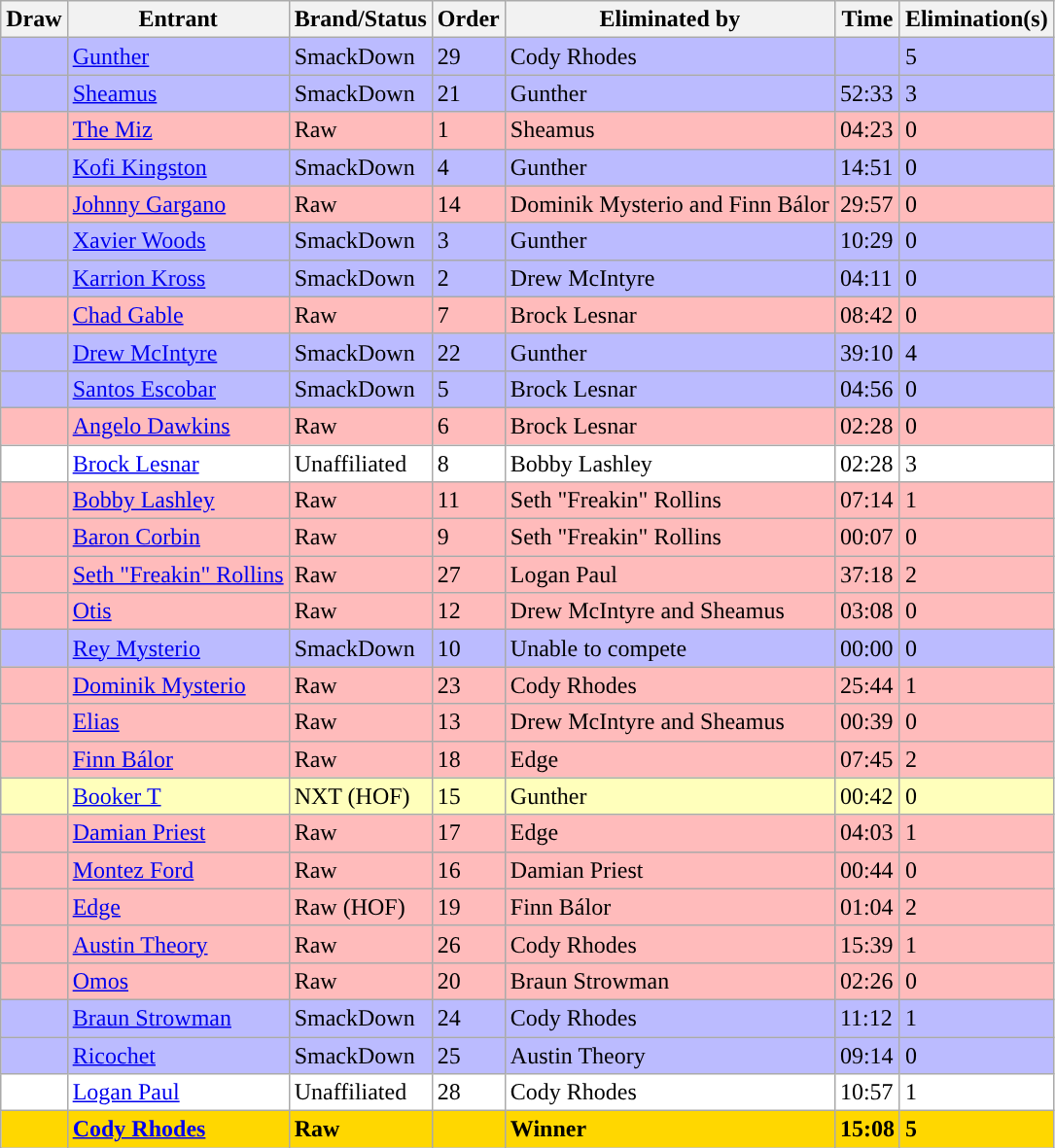<table class="wikitable sortable">
<tr>
<th>Draw</th>
<th>Entrant</th>
<th>Brand/Status</th>
<th>Order</th>
<th>Eliminated by</th>
<th>Time</th>
<th>Elimination(s)</th>
</tr>
<tr style="background: #BBF;">
<td></td>
<td><a href='#'>Gunther</a></td>
<td>SmackDown</td>
<td>29</td>
<td>Cody Rhodes</td>
<td></td>
<td>5</td>
</tr>
<tr style="background: #BBF;">
<td></td>
<td><a href='#'>Sheamus</a></td>
<td>SmackDown</td>
<td>21</td>
<td>Gunther</td>
<td>52:33</td>
<td>3</td>
</tr>
<tr style="background: #FBB;">
<td></td>
<td><a href='#'>The Miz</a></td>
<td>Raw</td>
<td>1</td>
<td>Sheamus</td>
<td>04:23</td>
<td>0</td>
</tr>
<tr style="background: #BBF;">
<td></td>
<td><a href='#'>Kofi Kingston</a></td>
<td>SmackDown</td>
<td>4</td>
<td>Gunther</td>
<td>14:51</td>
<td>0</td>
</tr>
<tr style="background: #FBB;">
<td></td>
<td><a href='#'>Johnny Gargano</a></td>
<td>Raw</td>
<td>14</td>
<td>Dominik Mysterio and Finn Bálor</td>
<td>29:57</td>
<td>0</td>
</tr>
<tr style="background: #BBF;">
<td></td>
<td><a href='#'>Xavier Woods</a></td>
<td>SmackDown</td>
<td>3</td>
<td>Gunther</td>
<td>10:29</td>
<td>0</td>
</tr>
<tr style="background:  #BBF;">
<td></td>
<td><a href='#'>Karrion Kross</a></td>
<td>SmackDown</td>
<td>2</td>
<td>Drew McIntyre</td>
<td>04:11</td>
<td>0</td>
</tr>
<tr style="background: #FBB;">
<td></td>
<td><a href='#'>Chad Gable</a></td>
<td>Raw</td>
<td>7</td>
<td>Brock Lesnar</td>
<td>08:42</td>
<td>0</td>
</tr>
<tr style="background: #BBF;">
<td></td>
<td><a href='#'>Drew McIntyre</a></td>
<td>SmackDown</td>
<td>22</td>
<td>Gunther</td>
<td>39:10</td>
<td>4</td>
</tr>
<tr style="background: #BBF;">
<td></td>
<td><a href='#'>Santos Escobar</a></td>
<td>SmackDown</td>
<td>5</td>
<td>Brock Lesnar</td>
<td>04:56</td>
<td>0</td>
</tr>
<tr style="background: #FBB;">
<td></td>
<td><a href='#'>Angelo Dawkins</a></td>
<td>Raw</td>
<td>6</td>
<td>Brock Lesnar</td>
<td>02:28</td>
<td>0</td>
</tr>
<tr style="background: #FFF;">
<td></td>
<td><a href='#'>Brock Lesnar</a></td>
<td>Unaffiliated</td>
<td>8</td>
<td>Bobby Lashley</td>
<td>02:28</td>
<td>3</td>
</tr>
<tr style="background: #FBB;">
<td></td>
<td><a href='#'>Bobby Lashley</a></td>
<td>Raw</td>
<td>11</td>
<td>Seth "Freakin" Rollins</td>
<td>07:14</td>
<td>1</td>
</tr>
<tr style="background: #FBB;">
<td></td>
<td><a href='#'>Baron Corbin</a></td>
<td>Raw</td>
<td>9</td>
<td>Seth "Freakin" Rollins</td>
<td>00:07</td>
<td>0</td>
</tr>
<tr style="background: #FBB;">
<td></td>
<td><a href='#'>Seth "Freakin" Rollins</a></td>
<td>Raw</td>
<td>27</td>
<td>Logan Paul</td>
<td>37:18</td>
<td>2</td>
</tr>
<tr style="background: #FBB;">
<td></td>
<td><a href='#'>Otis</a></td>
<td>Raw</td>
<td>12</td>
<td>Drew McIntyre and Sheamus</td>
<td>03:08</td>
<td>0</td>
</tr>
<tr style="background: #BBF;">
<td></td>
<td><a href='#'>Rey Mysterio</a></td>
<td>SmackDown</td>
<td>10</td>
<td>Unable to compete</td>
<td>00:00</td>
<td>0</td>
</tr>
<tr style="background: #FBB;">
<td></td>
<td><a href='#'>Dominik Mysterio</a></td>
<td>Raw</td>
<td>23</td>
<td>Cody Rhodes</td>
<td>25:44</td>
<td>1</td>
</tr>
<tr style="background: #FBB;">
<td></td>
<td><a href='#'>Elias</a></td>
<td>Raw</td>
<td>13</td>
<td>Drew McIntyre and Sheamus</td>
<td>00:39</td>
<td>0</td>
</tr>
<tr style="background: #FBB;">
<td></td>
<td><a href='#'>Finn Bálor</a></td>
<td>Raw</td>
<td>18</td>
<td>Edge</td>
<td>07:45</td>
<td>2</td>
</tr>
<tr style="background: #FFB;">
<td></td>
<td><a href='#'>Booker T</a></td>
<td>NXT (HOF)</td>
<td>15</td>
<td>Gunther</td>
<td>00:42</td>
<td>0</td>
</tr>
<tr style="background: #FBB;">
<td></td>
<td><a href='#'>Damian Priest</a></td>
<td>Raw</td>
<td>17</td>
<td>Edge</td>
<td>04:03</td>
<td>1</td>
</tr>
<tr style="background: #FBB;">
<td></td>
<td><a href='#'>Montez Ford</a></td>
<td>Raw</td>
<td>16</td>
<td>Damian Priest</td>
<td>00:44</td>
<td>0</td>
</tr>
<tr style="background: #FBB;">
<td></td>
<td><a href='#'>Edge</a></td>
<td>Raw (HOF)</td>
<td>19</td>
<td>Finn Bálor</td>
<td>01:04</td>
<td>2</td>
</tr>
<tr style="background: #FBB;">
<td></td>
<td><a href='#'>Austin Theory</a></td>
<td>Raw</td>
<td>26</td>
<td>Cody Rhodes</td>
<td>15:39</td>
<td>1</td>
</tr>
<tr style="background: #FBB;">
<td></td>
<td><a href='#'>Omos</a></td>
<td>Raw</td>
<td>20</td>
<td>Braun Strowman</td>
<td>02:26</td>
<td>0</td>
</tr>
<tr style="background: #BBF;">
<td></td>
<td><a href='#'>Braun Strowman</a></td>
<td>SmackDown</td>
<td>24</td>
<td>Cody Rhodes</td>
<td>11:12</td>
<td>1</td>
</tr>
<tr style="background: #BBF;">
<td></td>
<td><a href='#'>Ricochet</a></td>
<td>SmackDown</td>
<td>25</td>
<td>Austin Theory</td>
<td>09:14</td>
<td>0</td>
</tr>
<tr style="background: #FFF">
<td></td>
<td><a href='#'>Logan Paul</a></td>
<td>Unaffiliated</td>
<td>28</td>
<td>Cody Rhodes</td>
<td>10:57</td>
<td>1</td>
</tr>
<tr style="background: gold">
<td><strong></strong></td>
<td><strong><a href='#'>Cody Rhodes</a></strong></td>
<td><strong>Raw</strong></td>
<td><strong></strong></td>
<td><strong>Winner</strong></td>
<td><strong>15:08</strong></td>
<td><strong>5</strong></td>
</tr>
</table>
